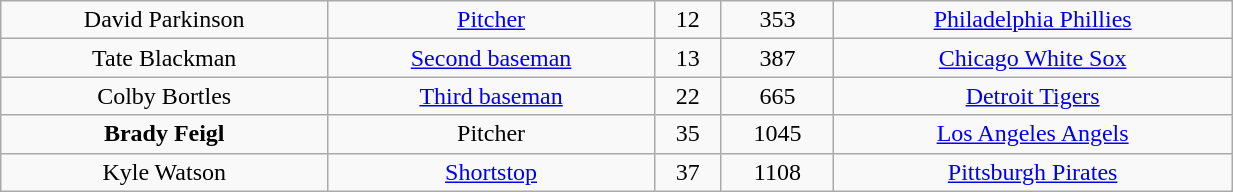<table class="wikitable" width="65%">
<tr align="center" bgcolor="">
<td>David Parkinson</td>
<td><a href='#'>Pitcher</a></td>
<td>12</td>
<td>353</td>
<td><a href='#'>Philadelphia Phillies</a></td>
</tr>
<tr align="center" bgcolor="">
<td>Tate Blackman</td>
<td><a href='#'>Second baseman</a></td>
<td>13</td>
<td>387</td>
<td><a href='#'>Chicago White Sox</a></td>
</tr>
<tr align="center" bgcolor="">
<td>Colby Bortles</td>
<td><a href='#'>Third baseman</a></td>
<td>22</td>
<td>665</td>
<td><a href='#'>Detroit Tigers</a></td>
</tr>
<tr align="center" bgcolor="">
<td><strong>Brady Feigl</strong></td>
<td>Pitcher</td>
<td>35</td>
<td>1045</td>
<td><a href='#'>Los Angeles Angels</a></td>
</tr>
<tr align="center" bgcolor="">
<td>Kyle Watson</td>
<td><a href='#'>Shortstop</a></td>
<td>37</td>
<td>1108</td>
<td><a href='#'>Pittsburgh Pirates</a></td>
</tr>
</table>
